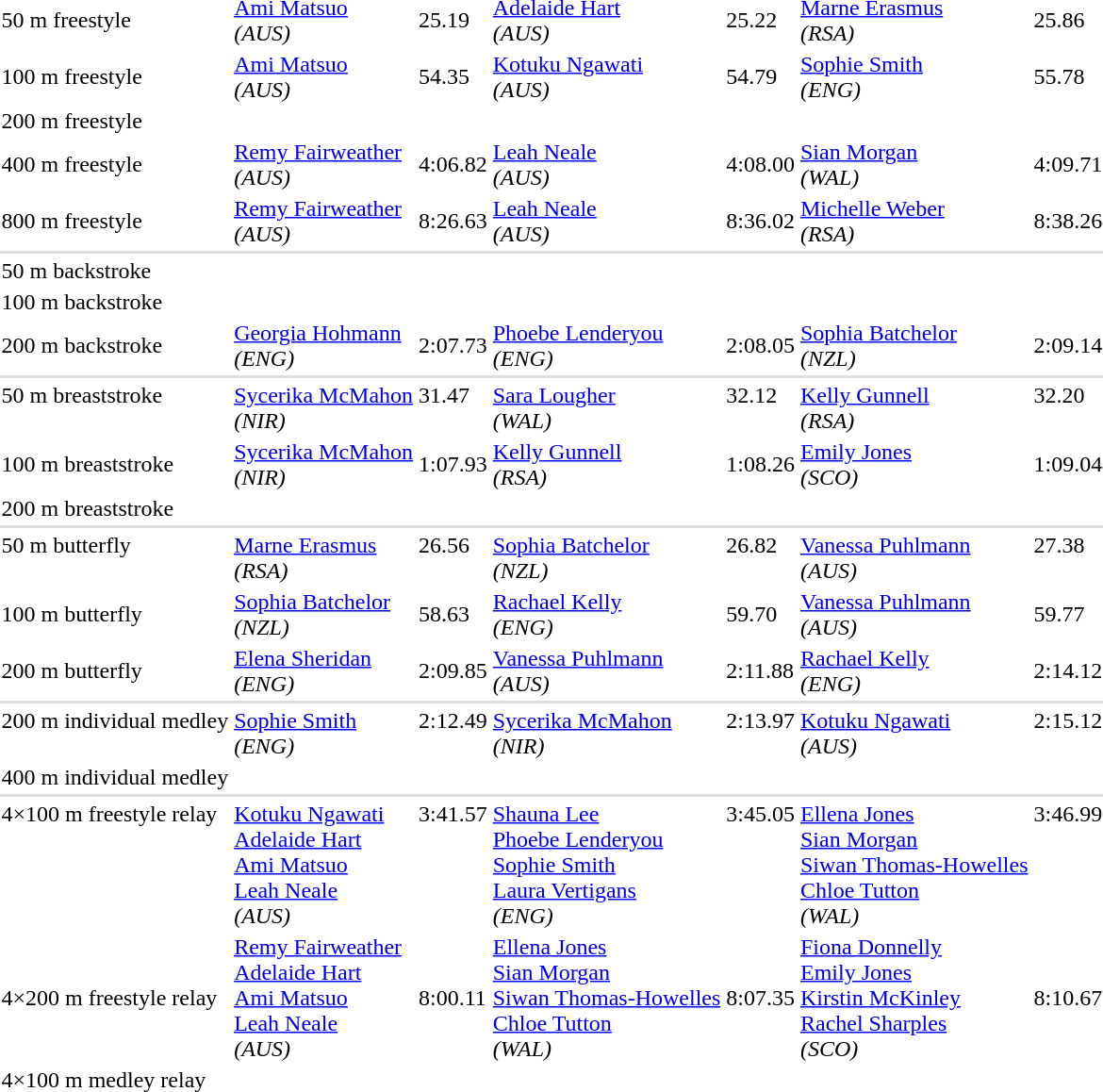<table>
<tr>
<td>50 m freestyle</td>
<td><a href='#'>Ami Matsuo</a><br><em> (AUS)</em></td>
<td>25.19</td>
<td><a href='#'>Adelaide Hart</a><br><em> (AUS)</em></td>
<td>25.22</td>
<td><a href='#'>Marne Erasmus</a><br><em> (RSA)</em></td>
<td>25.86</td>
</tr>
<tr>
<td>100 m freestyle</td>
<td><a href='#'>Ami Matsuo</a><br><em> (AUS)</em></td>
<td>54.35</td>
<td><a href='#'>Kotuku Ngawati</a><br><em> (AUS)</em></td>
<td>54.79</td>
<td><a href='#'>Sophie Smith</a><br><em> (ENG)</em></td>
<td>55.78</td>
</tr>
<tr>
<td>200 m freestyle</td>
<td></td>
<td></td>
<td></td>
<td></td>
<td></td>
<td></td>
</tr>
<tr>
<td>400 m freestyle</td>
<td><a href='#'>Remy Fairweather</a><br><em> (AUS)</em></td>
<td>4:06.82</td>
<td><a href='#'>Leah Neale</a><br><em> (AUS)</em></td>
<td>4:08.00</td>
<td><a href='#'>Sian Morgan</a><br><em> (WAL)</em></td>
<td>4:09.71</td>
</tr>
<tr>
<td>800 m freestyle</td>
<td><a href='#'>Remy Fairweather</a><br><em> (AUS)</em></td>
<td>8:26.63</td>
<td><a href='#'>Leah Neale</a><br><em> (AUS)</em></td>
<td>8:36.02</td>
<td><a href='#'>Michelle Weber</a><br><em> (RSA)</em></td>
<td>8:38.26</td>
</tr>
<tr bgcolor=#DDDDDD>
<td colspan=7></td>
</tr>
<tr valign="top">
<td>50 m backstroke</td>
<td></td>
<td></td>
<td></td>
<td></td>
<td></td>
<td></td>
</tr>
<tr>
<td>100 m backstroke</td>
<td></td>
<td></td>
<td></td>
<td></td>
<td></td>
<td></td>
</tr>
<tr>
<td>200 m backstroke</td>
<td><a href='#'>Georgia Hohmann</a><br><em> (ENG)</em></td>
<td>2:07.73</td>
<td><a href='#'>Phoebe Lenderyou</a><br><em> (ENG)</em></td>
<td>2:08.05</td>
<td><a href='#'>Sophia Batchelor</a><br><em> (NZL)</em></td>
<td>2:09.14</td>
</tr>
<tr bgcolor=#DDDDDD>
<td colspan=7></td>
</tr>
<tr valign="top">
<td>50 m breaststroke</td>
<td><a href='#'>Sycerika McMahon</a><br><em> (NIR)</em></td>
<td>31.47</td>
<td><a href='#'>Sara Lougher</a><br><em> (WAL)</em></td>
<td>32.12</td>
<td><a href='#'>Kelly Gunnell</a><br><em> (RSA)</em></td>
<td>32.20</td>
</tr>
<tr>
<td>100 m breaststroke</td>
<td><a href='#'>Sycerika McMahon</a><br><em> (NIR)</em></td>
<td>1:07.93</td>
<td><a href='#'>Kelly Gunnell</a><br><em> (RSA)</em></td>
<td>1:08.26</td>
<td><a href='#'>Emily Jones</a><br><em> (SCO)</em></td>
<td>1:09.04</td>
</tr>
<tr>
<td>200 m breaststroke</td>
<td></td>
<td></td>
<td></td>
<td></td>
<td></td>
<td></td>
</tr>
<tr bgcolor=#DDDDDD>
<td colspan=7></td>
</tr>
<tr valign="top">
<td>50 m butterfly</td>
<td><a href='#'>Marne Erasmus</a><br><em> (RSA)</em></td>
<td>26.56</td>
<td><a href='#'>Sophia Batchelor</a><br><em> (NZL)</em></td>
<td>26.82</td>
<td><a href='#'>Vanessa Puhlmann</a><br><em> (AUS)</em></td>
<td>27.38</td>
</tr>
<tr>
<td>100 m butterfly</td>
<td><a href='#'>Sophia Batchelor</a><br><em> (NZL)</em></td>
<td>58.63</td>
<td><a href='#'>Rachael Kelly</a><br><em> (ENG)</em></td>
<td>59.70</td>
<td><a href='#'>Vanessa Puhlmann</a><br><em> (AUS)</em></td>
<td>59.77</td>
</tr>
<tr>
<td>200 m butterfly</td>
<td><a href='#'>Elena Sheridan</a><br><em> (ENG)</em></td>
<td>2:09.85</td>
<td><a href='#'>Vanessa Puhlmann</a><br><em> (AUS)</em></td>
<td>2:11.88</td>
<td><a href='#'>Rachael Kelly</a><br><em> (ENG)</em></td>
<td>2:14.12</td>
</tr>
<tr bgcolor=#DDDDDD>
<td colspan=7></td>
</tr>
<tr valign="top">
<td>200 m individual medley</td>
<td><a href='#'>Sophie Smith</a><br><em> (ENG)</em></td>
<td>2:12.49</td>
<td><a href='#'>Sycerika McMahon</a><br><em> (NIR)</em></td>
<td>2:13.97</td>
<td><a href='#'>Kotuku Ngawati</a><br><em> (AUS)</em></td>
<td>2:15.12</td>
</tr>
<tr>
<td>400 m individual medley</td>
<td></td>
<td></td>
<td></td>
<td></td>
<td></td>
<td></td>
</tr>
<tr bgcolor=#DDDDDD>
<td colspan=7></td>
</tr>
<tr valign="top">
<td>4×100 m freestyle relay</td>
<td><a href='#'>Kotuku Ngawati</a><br><a href='#'>Adelaide Hart</a><br><a href='#'>Ami Matsuo</a><br><a href='#'>Leah Neale</a><br><em> (AUS)</em></td>
<td>3:41.57</td>
<td><a href='#'>Shauna Lee</a><br><a href='#'>Phoebe Lenderyou</a><br><a href='#'>Sophie Smith</a><br><a href='#'>Laura Vertigans</a><br><em> (ENG)</em></td>
<td>3:45.05</td>
<td><a href='#'>Ellena Jones</a><br><a href='#'>Sian Morgan</a><br><a href='#'>Siwan Thomas-Howelles</a><br><a href='#'>Chloe Tutton</a><br><em> (WAL)</em></td>
<td>3:46.99</td>
</tr>
<tr>
<td>4×200 m freestyle relay</td>
<td><a href='#'>Remy Fairweather</a><br><a href='#'>Adelaide Hart</a><br><a href='#'>Ami Matsuo</a><br><a href='#'>Leah Neale</a><br><em> (AUS)</em></td>
<td>8:00.11</td>
<td><a href='#'>Ellena Jones</a><br><a href='#'>Sian Morgan</a><br><a href='#'>Siwan Thomas-Howelles</a><br><a href='#'>Chloe Tutton</a><br><em> (WAL)</em></td>
<td>8:07.35</td>
<td><a href='#'>Fiona Donnelly</a><br><a href='#'>Emily Jones</a><br><a href='#'>Kirstin McKinley</a><br><a href='#'>Rachel Sharples</a><br><em> (SCO)</em></td>
<td>8:10.67</td>
</tr>
<tr>
<td>4×100 m medley relay</td>
<td></td>
<td></td>
<td></td>
<td></td>
<td></td>
<td></td>
</tr>
</table>
